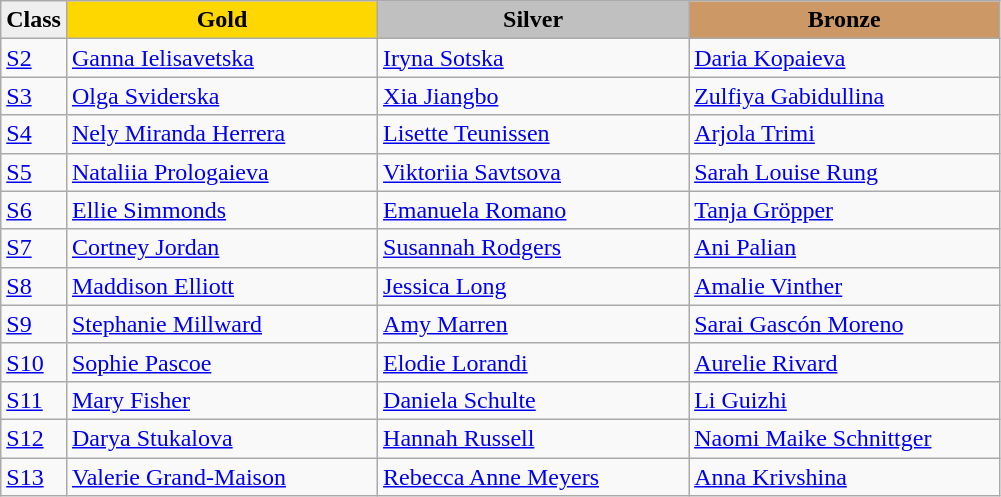<table class="wikitable" style="text-align:left">
<tr align="center">
<td bgcolor=efefef><strong>Class</strong></td>
<td width=200 bgcolor=gold><strong>Gold</strong></td>
<td width=200 bgcolor=silver><strong>Silver</strong></td>
<td width=200 bgcolor=CC9966><strong>Bronze</strong></td>
</tr>
<tr>
<td><a href='#'>S2</a></td>
<td><a href='#'>Ganna Ielisavetska</a><br></td>
<td><a href='#'>Iryna Sotska</a><br></td>
<td><a href='#'>Daria Kopaieva</a><br></td>
</tr>
<tr>
<td><a href='#'>S3</a></td>
<td><a href='#'>Olga Sviderska</a><br></td>
<td><a href='#'>Xia Jiangbo</a><br></td>
<td><a href='#'>Zulfiya Gabidullina</a><br></td>
</tr>
<tr>
<td><a href='#'>S4</a></td>
<td><a href='#'>Nely Miranda Herrera</a><br></td>
<td><a href='#'>Lisette Teunissen</a><br></td>
<td><a href='#'>Arjola Trimi</a><br></td>
</tr>
<tr>
<td><a href='#'>S5</a></td>
<td><a href='#'>Nataliia Prologaieva</a><br></td>
<td><a href='#'>Viktoriia Savtsova</a><br></td>
<td><a href='#'>Sarah Louise Rung</a><br></td>
</tr>
<tr>
<td><a href='#'>S6</a></td>
<td><a href='#'>Ellie Simmonds</a><br></td>
<td><a href='#'>Emanuela Romano</a><br></td>
<td><a href='#'>Tanja Gröpper</a><br></td>
</tr>
<tr>
<td><a href='#'>S7</a></td>
<td><a href='#'>Cortney Jordan</a><br></td>
<td><a href='#'>Susannah Rodgers</a><br></td>
<td><a href='#'>Ani Palian</a><br></td>
</tr>
<tr>
<td><a href='#'>S8</a></td>
<td><a href='#'>Maddison Elliott</a><br></td>
<td><a href='#'>Jessica Long</a><br></td>
<td><a href='#'>Amalie Vinther</a><br></td>
</tr>
<tr>
<td><a href='#'>S9</a></td>
<td><a href='#'>Stephanie Millward</a><br></td>
<td><a href='#'>Amy Marren</a><br></td>
<td><a href='#'>Sarai Gascón Moreno</a><br></td>
</tr>
<tr>
<td><a href='#'>S10</a></td>
<td><a href='#'>Sophie Pascoe</a><br></td>
<td><a href='#'>Elodie Lorandi</a><br></td>
<td><a href='#'>Aurelie Rivard</a><br></td>
</tr>
<tr>
<td><a href='#'>S11</a></td>
<td><a href='#'>Mary Fisher</a><br></td>
<td><a href='#'>Daniela Schulte</a><br></td>
<td><a href='#'>Li Guizhi</a><br></td>
</tr>
<tr>
<td><a href='#'>S12</a></td>
<td><a href='#'>Darya Stukalova</a><br></td>
<td><a href='#'>Hannah Russell</a><br></td>
<td><a href='#'>Naomi Maike Schnittger</a><br></td>
</tr>
<tr>
<td><a href='#'>S13</a></td>
<td><a href='#'>Valerie Grand-Maison</a><br></td>
<td><a href='#'>Rebecca Anne Meyers</a><br></td>
<td><a href='#'>Anna Krivshina</a><br></td>
</tr>
</table>
